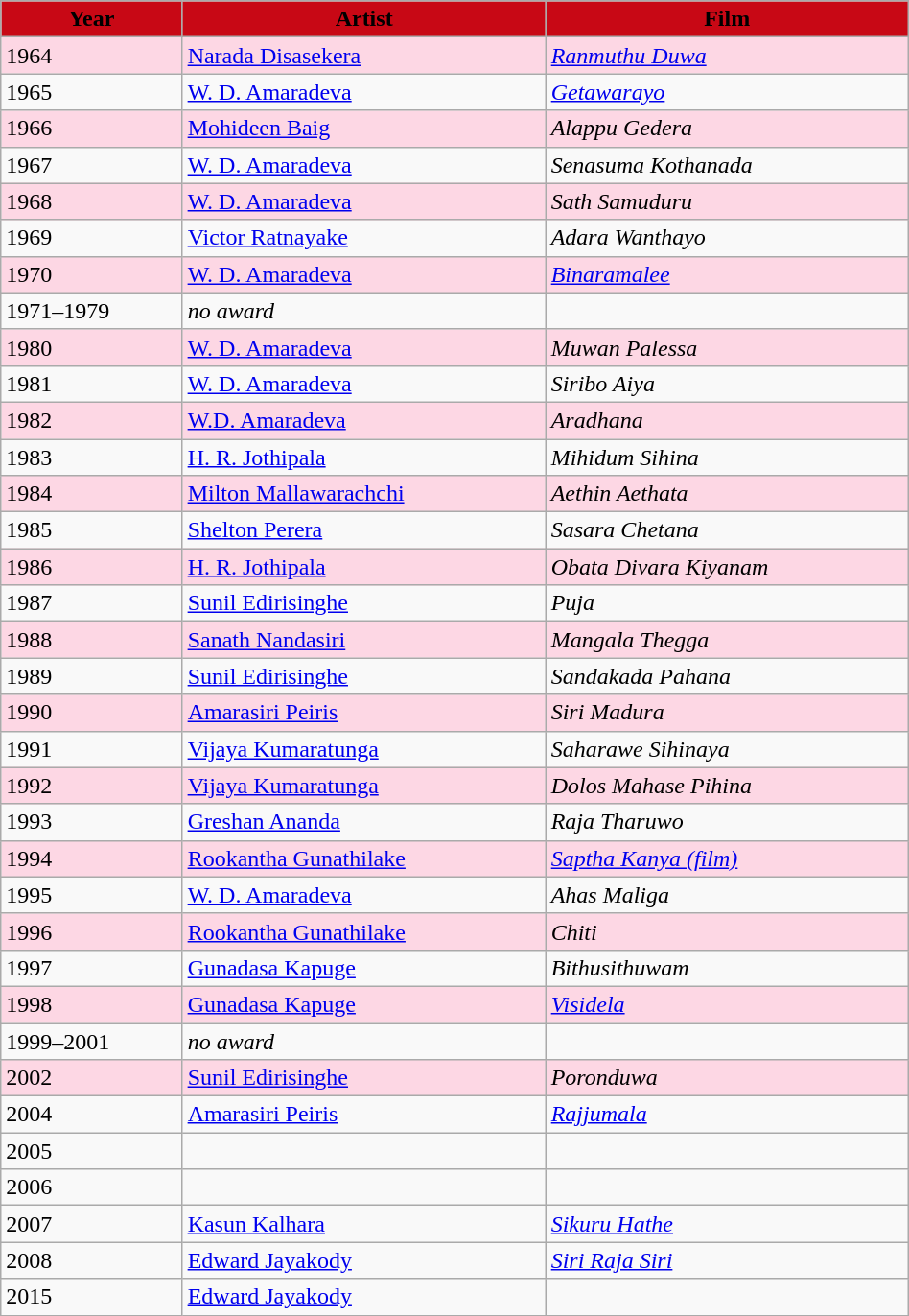<table class="wikitable" width=50%>
<tr>
<th style="background-color: #C80815"><span>Year</span></th>
<th style="background-color: #C80815"><span>Artist</span></th>
<th style="background-color: #C80815"><span>Film</span></th>
</tr>
<tr style="background-color: #FDD7E4;" |>
<td>1964</td>
<td><a href='#'>Narada Disasekera</a></td>
<td><em><a href='#'>Ranmuthu Duwa</a></em></td>
</tr>
<tr>
<td>1965</td>
<td><a href='#'>W. D. Amaradeva</a></td>
<td><em><a href='#'>Getawarayo</a></em></td>
</tr>
<tr style="background-color: #FDD7E4;">
<td>1966</td>
<td><a href='#'>Mohideen Baig</a></td>
<td><em>Alappu Gedera</em></td>
</tr>
<tr>
<td>1967</td>
<td><a href='#'>W. D. Amaradeva</a></td>
<td><em>Senasuma Kothanada</em></td>
</tr>
<tr style="background-color: #FDD7E4;">
<td>1968</td>
<td><a href='#'>W. D. Amaradeva</a></td>
<td><em>Sath Samuduru</em></td>
</tr>
<tr>
<td>1969</td>
<td><a href='#'>Victor Ratnayake</a></td>
<td><em>Adara Wanthayo</em></td>
</tr>
<tr style="background-color: #FDD7E4;">
<td>1970</td>
<td><a href='#'>W. D. Amaradeva</a></td>
<td><em><a href='#'>Binaramalee</a></em></td>
</tr>
<tr>
<td>1971–1979</td>
<td><em>no award</em></td>
<td></td>
</tr>
<tr style="background-color: #FDD7E4;">
<td>1980</td>
<td><a href='#'>W. D. Amaradeva</a></td>
<td><em>Muwan Palessa</em></td>
</tr>
<tr>
<td>1981</td>
<td><a href='#'>W. D. Amaradeva</a></td>
<td><em>Siribo Aiya</em></td>
</tr>
<tr style="background-color: #FDD7E4;">
<td>1982</td>
<td><a href='#'>W.D. Amaradeva</a></td>
<td><em>Aradhana</em></td>
</tr>
<tr>
<td>1983</td>
<td><a href='#'>H. R. Jothipala</a></td>
<td><em>Mihidum Sihina</em></td>
</tr>
<tr style="background-color: #FDD7E4;">
<td>1984</td>
<td><a href='#'>Milton Mallawarachchi</a></td>
<td><em>Aethin Aethata</em></td>
</tr>
<tr>
<td>1985</td>
<td><a href='#'>Shelton Perera</a></td>
<td><em>Sasara Chetana</em></td>
</tr>
<tr style="background-color: #FDD7E4;">
<td>1986</td>
<td><a href='#'>H. R. Jothipala</a></td>
<td><em>Obata Divara Kiyanam</em></td>
</tr>
<tr>
<td>1987</td>
<td><a href='#'>Sunil Edirisinghe</a></td>
<td><em>Puja</em></td>
</tr>
<tr style="background-color: #FDD7E4;">
<td>1988</td>
<td><a href='#'>Sanath Nandasiri</a></td>
<td><em>Mangala Thegga</em></td>
</tr>
<tr>
<td>1989</td>
<td><a href='#'>Sunil Edirisinghe</a></td>
<td><em>Sandakada Pahana</em></td>
</tr>
<tr style="background-color: #FDD7E4;">
<td>1990</td>
<td><a href='#'>Amarasiri Peiris</a></td>
<td><em>Siri Madura</em></td>
</tr>
<tr>
<td>1991</td>
<td><a href='#'>Vijaya Kumaratunga</a></td>
<td><em>Saharawe Sihinaya</em></td>
</tr>
<tr style="background-color: #FDD7E4;">
<td>1992</td>
<td><a href='#'>Vijaya Kumaratunga</a></td>
<td><em>Dolos Mahase Pihina</em></td>
</tr>
<tr>
<td>1993</td>
<td><a href='#'>Greshan Ananda</a></td>
<td><em>Raja Tharuwo</em></td>
</tr>
<tr style="background-color: #FDD7E4;">
<td>1994</td>
<td><a href='#'>Rookantha Gunathilake</a></td>
<td><em><a href='#'>Saptha Kanya (film)</a></em></td>
</tr>
<tr>
<td>1995</td>
<td><a href='#'>W. D. Amaradeva</a></td>
<td><em>Ahas Maliga</em></td>
</tr>
<tr style="background-color: #FDD7E4;">
<td>1996</td>
<td><a href='#'>Rookantha Gunathilake</a></td>
<td><em>Chiti</em></td>
</tr>
<tr>
<td>1997</td>
<td><a href='#'>Gunadasa Kapuge</a></td>
<td><em>Bithusithuwam</em></td>
</tr>
<tr style="background-color: #FDD7E4;">
<td>1998</td>
<td><a href='#'>Gunadasa Kapuge</a></td>
<td><em><a href='#'>Visidela</a></em></td>
</tr>
<tr>
<td>1999–2001</td>
<td><em>no award</em></td>
<td></td>
</tr>
<tr style="background-color: #FDD7E4;">
<td>2002</td>
<td><a href='#'>Sunil Edirisinghe</a></td>
<td><em>Poronduwa</em></td>
</tr>
<tr>
<td>2004</td>
<td><a href='#'>Amarasiri Peiris</a></td>
<td><em><a href='#'>Rajjumala</a></em></td>
</tr>
<tr>
<td>2005</td>
<td></td>
<td></td>
</tr>
<tr>
<td>2006</td>
<td></td>
<td></td>
</tr>
<tr>
<td>2007</td>
<td><a href='#'>Kasun Kalhara</a></td>
<td><em><a href='#'>Sikuru Hathe</a></em></td>
</tr>
<tr>
<td>2008</td>
<td><a href='#'>Edward Jayakody</a></td>
<td><em><a href='#'>Siri Raja Siri</a></em></td>
</tr>
<tr>
<td>2015</td>
<td><a href='#'>Edward Jayakody</a></td>
<td></td>
</tr>
</table>
